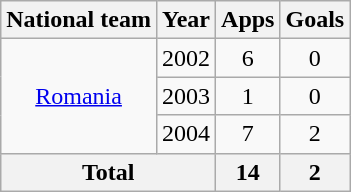<table class="wikitable" style="text-align:center">
<tr>
<th>National team</th>
<th>Year</th>
<th>Apps</th>
<th>Goals</th>
</tr>
<tr>
<td rowspan="3"><a href='#'>Romania</a></td>
<td>2002</td>
<td>6</td>
<td>0</td>
</tr>
<tr>
<td>2003</td>
<td>1</td>
<td>0</td>
</tr>
<tr>
<td>2004</td>
<td>7</td>
<td>2</td>
</tr>
<tr>
<th colspan="2">Total</th>
<th>14</th>
<th>2</th>
</tr>
</table>
